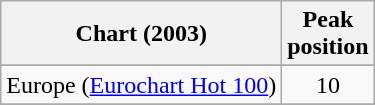<table class="wikitable sortable">
<tr>
<th>Chart (2003)</th>
<th>Peak<br>position</th>
</tr>
<tr>
</tr>
<tr>
</tr>
<tr>
</tr>
<tr>
<td>Europe (<a href='#'>Eurochart Hot 100</a>)</td>
<td align="center">10</td>
</tr>
<tr>
</tr>
<tr>
</tr>
<tr>
</tr>
</table>
